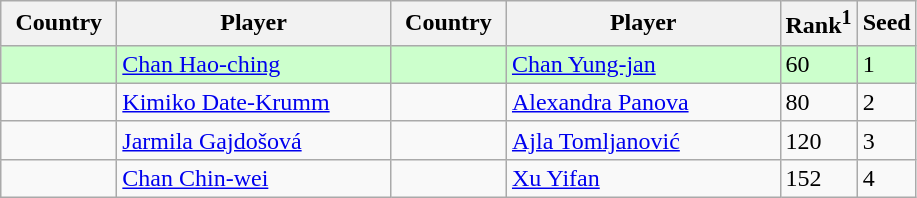<table class="sortable wikitable">
<tr>
<th width="70">Country</th>
<th width="175">Player</th>
<th width="70">Country</th>
<th width="175">Player</th>
<th>Rank<sup>1</sup></th>
<th>Seed</th>
</tr>
<tr style="background:#cfc;">
<td></td>
<td><a href='#'>Chan Hao-ching</a></td>
<td></td>
<td><a href='#'>Chan Yung-jan</a></td>
<td>60</td>
<td>1</td>
</tr>
<tr>
<td></td>
<td><a href='#'>Kimiko Date-Krumm</a></td>
<td></td>
<td><a href='#'>Alexandra Panova</a></td>
<td>80</td>
<td>2</td>
</tr>
<tr>
<td></td>
<td><a href='#'>Jarmila Gajdošová</a></td>
<td></td>
<td><a href='#'>Ajla Tomljanović</a></td>
<td>120</td>
<td>3</td>
</tr>
<tr>
<td></td>
<td><a href='#'>Chan Chin-wei</a></td>
<td></td>
<td><a href='#'>Xu Yifan</a></td>
<td>152</td>
<td>4</td>
</tr>
</table>
